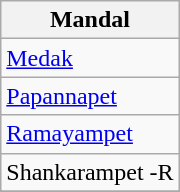<table class="wikitable sortable static-row-numbers static-row-header-hash">
<tr>
<th>Mandal</th>
</tr>
<tr>
<td><a href='#'>Medak</a></td>
</tr>
<tr>
<td><a href='#'>Papannapet</a></td>
</tr>
<tr>
<td><a href='#'>Ramayampet</a></td>
</tr>
<tr>
<td>Shankarampet -R</td>
</tr>
<tr>
</tr>
</table>
